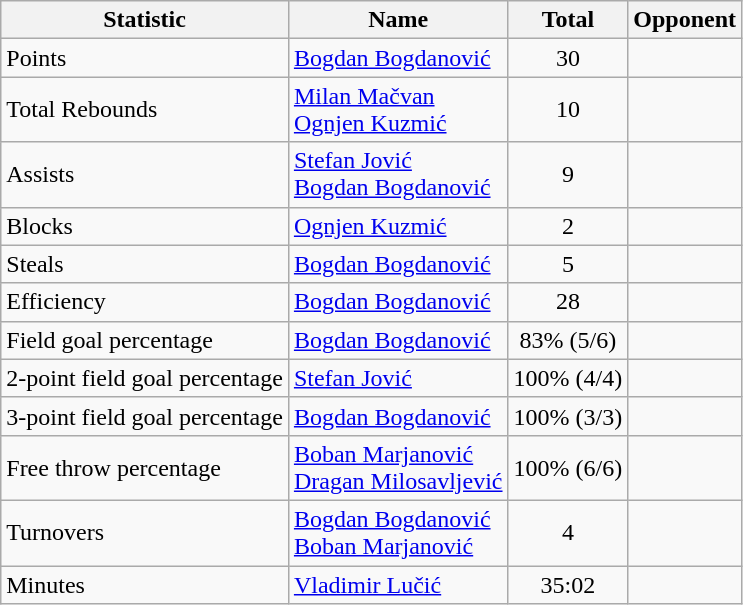<table class=wikitable>
<tr>
<th>Statistic</th>
<th>Name</th>
<th>Total</th>
<th>Opponent</th>
</tr>
<tr>
<td>Points</td>
<td><a href='#'>Bogdan Bogdanović</a></td>
<td align=center>30</td>
<td></td>
</tr>
<tr>
<td>Total Rebounds</td>
<td><a href='#'>Milan Mačvan</a><br><a href='#'>Ognjen Kuzmić</a></td>
<td align=center>10</td>
<td><br></td>
</tr>
<tr>
<td>Assists</td>
<td><a href='#'>Stefan Jović</a><br><a href='#'>Bogdan Bogdanović</a></td>
<td align=center>9</td>
<td><br></td>
</tr>
<tr>
<td>Blocks</td>
<td><a href='#'>Ognjen Kuzmić</a></td>
<td align=center>2</td>
<td></td>
</tr>
<tr>
<td>Steals</td>
<td><a href='#'>Bogdan Bogdanović</a></td>
<td align=center>5</td>
<td></td>
</tr>
<tr>
<td>Efficiency</td>
<td><a href='#'>Bogdan Bogdanović</a></td>
<td align=center>28</td>
<td></td>
</tr>
<tr>
<td>Field goal percentage</td>
<td><a href='#'>Bogdan Bogdanović</a></td>
<td align=center>83% (5/6)</td>
<td></td>
</tr>
<tr>
<td>2-point field goal percentage</td>
<td><a href='#'>Stefan Jović</a></td>
<td align=center>100% (4/4)</td>
<td></td>
</tr>
<tr>
<td>3-point field goal percentage</td>
<td><a href='#'>Bogdan Bogdanović</a></td>
<td align=center>100% (3/3)</td>
<td></td>
</tr>
<tr>
<td>Free throw percentage</td>
<td><a href='#'>Boban Marjanović</a><br><a href='#'>Dragan Milosavljević</a></td>
<td align=center>100% (6/6)</td>
<td><br></td>
</tr>
<tr>
<td>Turnovers</td>
<td><a href='#'>Bogdan Bogdanović</a><br><a href='#'>Boban Marjanović</a></td>
<td align=center>4</td>
<td><br></td>
</tr>
<tr>
<td>Minutes</td>
<td><a href='#'>Vladimir Lučić</a></td>
<td align=center>35:02</td>
<td></td>
</tr>
</table>
